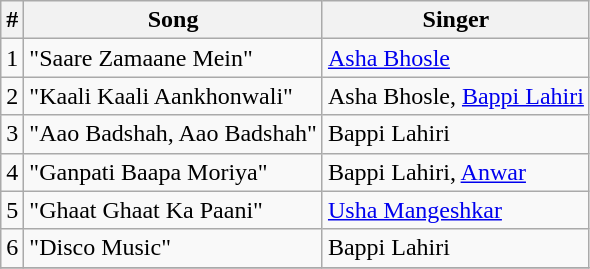<table class="wikitable">
<tr>
<th>#</th>
<th>Song</th>
<th>Singer</th>
</tr>
<tr>
<td>1</td>
<td>"Saare Zamaane Mein"</td>
<td><a href='#'>Asha Bhosle</a></td>
</tr>
<tr>
<td>2</td>
<td>"Kaali Kaali Aankhonwali"</td>
<td>Asha Bhosle, <a href='#'>Bappi Lahiri</a></td>
</tr>
<tr>
<td>3</td>
<td>"Aao Badshah, Aao Badshah"</td>
<td>Bappi Lahiri</td>
</tr>
<tr>
<td>4</td>
<td>"Ganpati Baapa Moriya"</td>
<td>Bappi Lahiri, <a href='#'>Anwar</a></td>
</tr>
<tr>
<td>5</td>
<td>"Ghaat Ghaat Ka Paani"</td>
<td><a href='#'>Usha Mangeshkar</a></td>
</tr>
<tr>
<td>6</td>
<td>"Disco Music"</td>
<td>Bappi Lahiri</td>
</tr>
<tr>
</tr>
</table>
